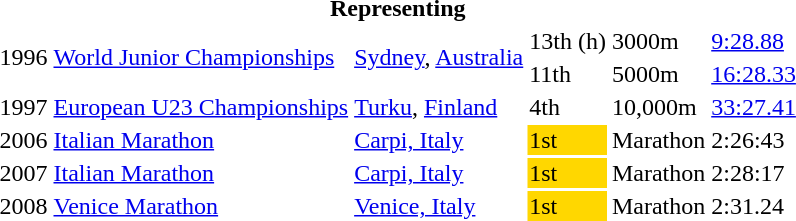<table>
<tr>
<th colspan="6">Representing </th>
</tr>
<tr>
<td rowspan=2>1996</td>
<td rowspan=2><a href='#'>World Junior Championships</a></td>
<td rowspan=2><a href='#'>Sydney</a>, <a href='#'>Australia</a></td>
<td>13th (h)</td>
<td>3000m</td>
<td><a href='#'>9:28.88</a></td>
</tr>
<tr>
<td>11th</td>
<td>5000m</td>
<td><a href='#'>16:28.33</a></td>
</tr>
<tr>
<td>1997</td>
<td><a href='#'>European U23 Championships</a></td>
<td><a href='#'>Turku</a>, <a href='#'>Finland</a></td>
<td>4th</td>
<td>10,000m</td>
<td><a href='#'>33:27.41</a></td>
</tr>
<tr>
<td>2006</td>
<td><a href='#'>Italian Marathon</a></td>
<td><a href='#'>Carpi, Italy</a></td>
<td bgcolor="gold">1st</td>
<td>Marathon</td>
<td>2:26:43</td>
</tr>
<tr>
<td>2007</td>
<td><a href='#'>Italian Marathon</a></td>
<td><a href='#'>Carpi, Italy</a></td>
<td bgcolor="gold">1st</td>
<td>Marathon</td>
<td>2:28:17</td>
</tr>
<tr>
<td>2008</td>
<td><a href='#'>Venice Marathon</a></td>
<td><a href='#'>Venice, Italy</a></td>
<td bgcolor="gold">1st</td>
<td>Marathon</td>
<td>2:31.24</td>
</tr>
</table>
